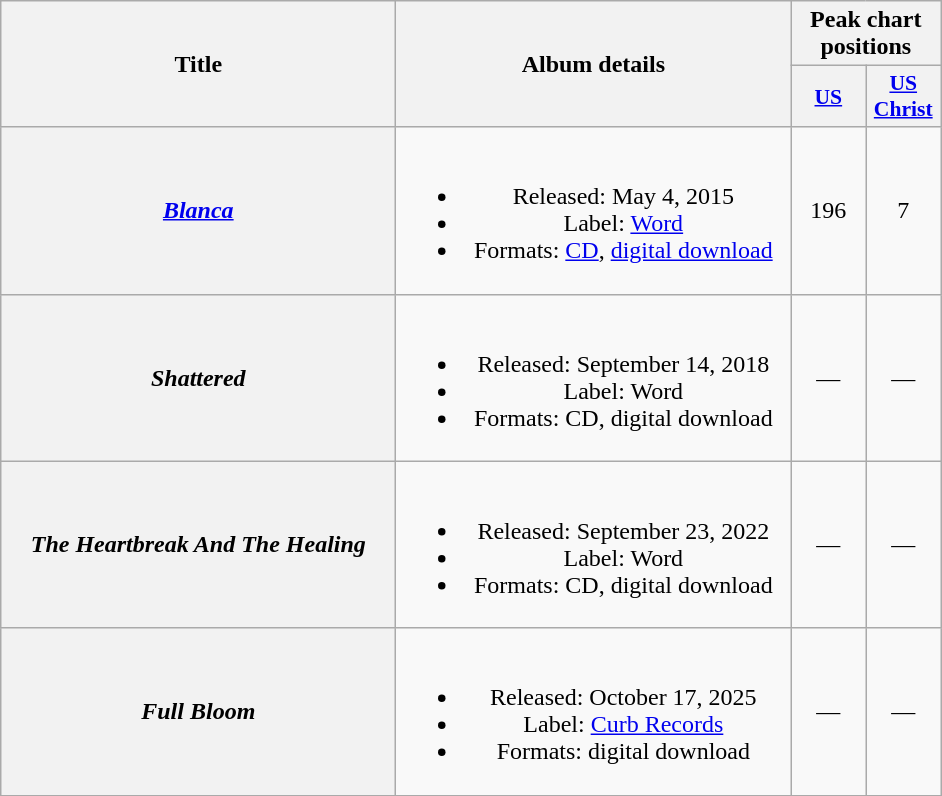<table class="wikitable plainrowheaders" style="text-align:center;">
<tr>
<th scope="col" rowspan="2" style="width:16em;">Title</th>
<th scope="col" rowspan="2" style="width:16em;">Album details</th>
<th scope="col" colspan="2">Peak chart positions</th>
</tr>
<tr>
<th style="width:3em; font-size:90%"><a href='#'>US</a><br></th>
<th style="width:3em; font-size:90%"><a href='#'>US<br>Christ</a><br></th>
</tr>
<tr>
<th scope="row"><em><a href='#'>Blanca</a></em></th>
<td><br><ul><li>Released: May 4, 2015</li><li>Label: <a href='#'>Word</a></li><li>Formats: <a href='#'>CD</a>, <a href='#'>digital download</a></li></ul></td>
<td>196</td>
<td>7</td>
</tr>
<tr>
<th scope="row"><em>Shattered</em></th>
<td><br><ul><li>Released: September 14, 2018</li><li>Label: Word</li><li>Formats: CD, digital download</li></ul></td>
<td>—</td>
<td>—</td>
</tr>
<tr>
<th scope="row"><em>The Heartbreak And The Healing</em></th>
<td><br><ul><li>Released: September 23, 2022</li><li>Label: Word</li><li>Formats: CD, digital download</li></ul></td>
<td>—</td>
<td>—</td>
</tr>
<tr>
<th scope="row"><em>Full Bloom</em></th>
<td><br><ul><li>Released: October 17, 2025</li><li>Label: <a href='#'>Curb Records</a></li><li>Formats: digital download</li></ul></td>
<td>—</td>
<td>—</td>
</tr>
</table>
